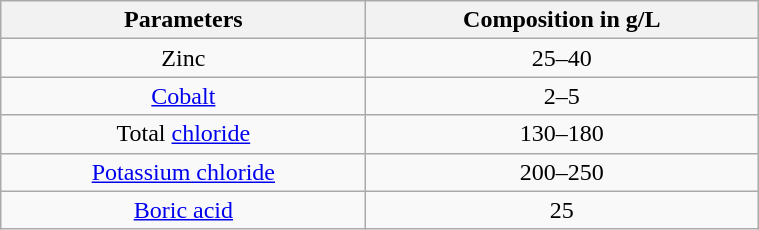<table class="wikitable" style="text-align:center; width:40%;">
<tr>
<th scope=col>Parameters</th>
<th scope=col>Composition in g/L</th>
</tr>
<tr>
<td>Zinc</td>
<td>25–40</td>
</tr>
<tr>
<td><a href='#'>Cobalt</a></td>
<td>2–5</td>
</tr>
<tr>
<td>Total <a href='#'>chloride</a></td>
<td>130–180</td>
</tr>
<tr>
<td><a href='#'>Potassium chloride</a></td>
<td>200–250</td>
</tr>
<tr>
<td><a href='#'>Boric acid</a></td>
<td>25</td>
</tr>
</table>
